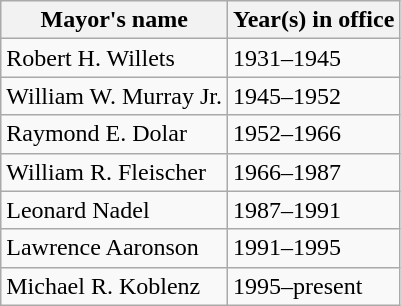<table class="wikitable mw-collapsible">
<tr>
<th>Mayor's name</th>
<th>Year(s) in office</th>
</tr>
<tr>
<td>Robert H. Willets</td>
<td>1931–1945</td>
</tr>
<tr>
<td>William W. Murray Jr.</td>
<td>1945–1952</td>
</tr>
<tr>
<td>Raymond E. Dolar</td>
<td>1952–1966</td>
</tr>
<tr>
<td>William R. Fleischer</td>
<td>1966–1987</td>
</tr>
<tr>
<td>Leonard Nadel</td>
<td>1987–1991</td>
</tr>
<tr>
<td>Lawrence Aaronson</td>
<td>1991–1995</td>
</tr>
<tr>
<td>Michael R. Koblenz</td>
<td>1995–present</td>
</tr>
</table>
